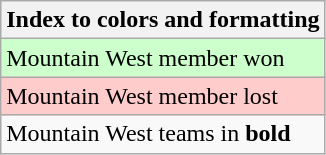<table class="wikitable">
<tr>
<th>Index to colors and formatting</th>
</tr>
<tr style="background:#cfc;">
<td>Mountain West member won</td>
</tr>
<tr style="background:#fcc;">
<td>Mountain West member lost</td>
</tr>
<tr>
<td>Mountain West teams in <strong>bold</strong></td>
</tr>
</table>
